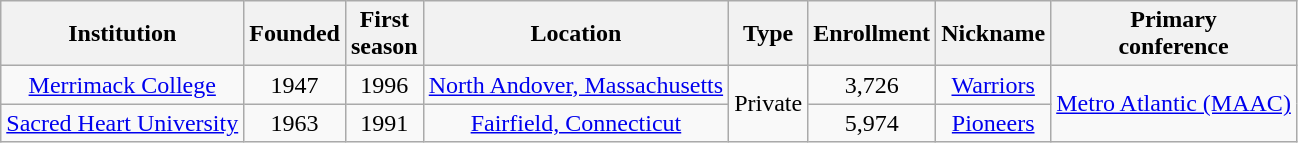<table class="wikitable sortable" style="text-align:center">
<tr>
<th>Institution</th>
<th>Founded</th>
<th>First<br>season</th>
<th>Location</th>
<th>Type</th>
<th>Enrollment</th>
<th>Nickname</th>
<th>Primary<br>conference</th>
</tr>
<tr>
<td><a href='#'>Merrimack College</a></td>
<td>1947</td>
<td>1996</td>
<td><a href='#'>North Andover, Massachusetts</a></td>
<td rowspan=2>Private</td>
<td>3,726</td>
<td><a href='#'>Warriors</a></td>
<td rowspan=2><a href='#'>Metro Atlantic (MAAC)</a></td>
</tr>
<tr>
<td><a href='#'>Sacred Heart University</a></td>
<td>1963</td>
<td>1991</td>
<td><a href='#'>Fairfield, Connecticut</a></td>
<td>5,974</td>
<td><a href='#'>Pioneers</a></td>
</tr>
</table>
